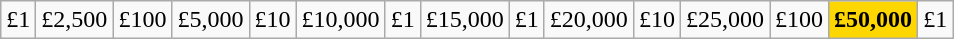<table class = "wikitable" style="text-align:center">
<tr>
<td>£1</td>
<td>£2,500</td>
<td>£100</td>
<td>£5,000</td>
<td>£10</td>
<td>£10,000</td>
<td>£1</td>
<td>£15,000</td>
<td>£1</td>
<td>£20,000</td>
<td>£10</td>
<td>£25,000</td>
<td>£100</td>
<td style="background:gold"><strong>£50,000</strong></td>
<td>£1</td>
</tr>
</table>
